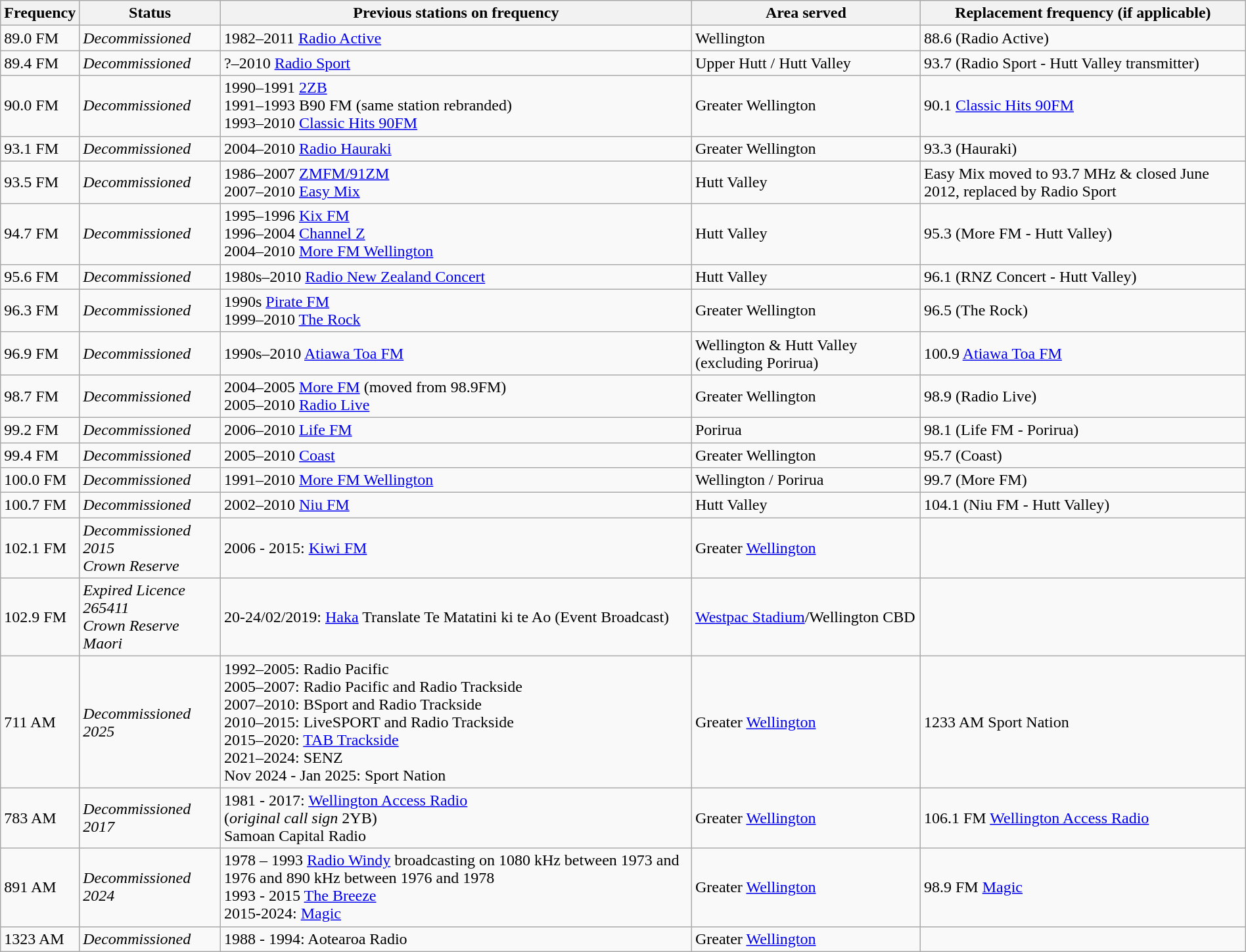<table class="wikitable sortable" width="100%">
<tr>
<th>Frequency</th>
<th>Status</th>
<th>Previous stations on frequency</th>
<th>Area served</th>
<th>Replacement frequency (if applicable)</th>
</tr>
<tr>
<td>89.0 FM</td>
<td><em>Decommissioned</em></td>
<td>1982–2011 <a href='#'>Radio Active</a></td>
<td>Wellington</td>
<td>88.6 (Radio Active)</td>
</tr>
<tr>
<td>89.4 FM</td>
<td><em>Decommissioned</em></td>
<td>?–2010 <a href='#'>Radio Sport</a></td>
<td>Upper Hutt / Hutt Valley</td>
<td>93.7 (Radio Sport - Hutt Valley transmitter)</td>
</tr>
<tr>
<td>90.0 FM</td>
<td><em>Decommissioned</em></td>
<td>1990–1991 <a href='#'>2ZB</a> <br> 1991–1993 B90 FM (same station rebranded) <br> 1993–2010 <a href='#'>Classic Hits 90FM</a></td>
<td>Greater Wellington</td>
<td>90.1 <a href='#'>Classic Hits 90FM</a></td>
</tr>
<tr>
<td>93.1 FM</td>
<td><em>Decommissioned</em></td>
<td>2004–2010 <a href='#'>Radio Hauraki</a></td>
<td>Greater Wellington</td>
<td>93.3 (Hauraki)</td>
</tr>
<tr>
<td>93.5 FM</td>
<td><em>Decommissioned</em></td>
<td>1986–2007 <a href='#'>ZMFM/91ZM</a> <br> 2007–2010 <a href='#'>Easy Mix</a></td>
<td>Hutt Valley</td>
<td>Easy Mix moved to 93.7 MHz & closed June 2012, replaced by Radio Sport</td>
</tr>
<tr>
<td>94.7 FM</td>
<td><em>Decommissioned</em></td>
<td>1995–1996 <a href='#'>Kix FM</a> <br> 1996–2004 <a href='#'>Channel Z</a> <br> 2004–2010 <a href='#'>More FM Wellington</a></td>
<td>Hutt Valley</td>
<td>95.3 (More FM - Hutt Valley)</td>
</tr>
<tr>
<td>95.6 FM</td>
<td><em>Decommissioned</em></td>
<td>1980s–2010 <a href='#'>Radio New Zealand Concert</a></td>
<td>Hutt Valley</td>
<td>96.1 (RNZ Concert - Hutt Valley)</td>
</tr>
<tr>
<td>96.3 FM</td>
<td><em>Decommissioned</em></td>
<td>1990s <a href='#'>Pirate FM</a> <br>  1999–2010 <a href='#'>The Rock</a></td>
<td>Greater Wellington</td>
<td>96.5 (The Rock)</td>
</tr>
<tr>
<td>96.9 FM</td>
<td><em>Decommissioned</em></td>
<td>1990s–2010 <a href='#'>Atiawa Toa FM</a></td>
<td>Wellington & Hutt Valley (excluding Porirua)</td>
<td>100.9 <a href='#'>Atiawa Toa FM</a></td>
</tr>
<tr>
<td>98.7 FM</td>
<td><em>Decommissioned</em></td>
<td>2004–2005 <a href='#'>More FM</a> (moved from 98.9FM) <br> 2005–2010 <a href='#'>Radio Live</a></td>
<td>Greater Wellington</td>
<td>98.9 (Radio Live)</td>
</tr>
<tr>
<td>99.2 FM</td>
<td><em>Decommissioned</em></td>
<td>2006–2010 <a href='#'>Life FM</a></td>
<td>Porirua</td>
<td>98.1 (Life FM - Porirua)</td>
</tr>
<tr>
<td>99.4 FM</td>
<td><em>Decommissioned</em></td>
<td>2005–2010 <a href='#'>Coast</a></td>
<td>Greater Wellington</td>
<td>95.7 (Coast)</td>
</tr>
<tr>
<td>100.0 FM</td>
<td><em>Decommissioned</em></td>
<td>1991–2010 <a href='#'>More FM Wellington</a></td>
<td>Wellington / Porirua</td>
<td>99.7 (More FM)</td>
</tr>
<tr>
<td>100.7 FM</td>
<td><em>Decommissioned</em></td>
<td>2002–2010 <a href='#'>Niu FM</a></td>
<td>Hutt Valley</td>
<td>104.1 (Niu FM - Hutt Valley)</td>
</tr>
<tr>
<td>102.1 FM</td>
<td><em>Decommissioned 2015 <br> Crown Reserve</em></td>
<td>2006 - 2015: <a href='#'>Kiwi FM</a></td>
<td>Greater <a href='#'>Wellington</a></td>
<td></td>
</tr>
<tr>
<td>102.9 FM</td>
<td><em>Expired Licence 265411<br>Crown Reserve Maori</em></td>
<td>20-24/02/2019: <a href='#'>Haka</a> Translate Te Matatini ki te Ao (Event Broadcast)</td>
<td><a href='#'>Westpac Stadium</a>/Wellington CBD</td>
<td></td>
</tr>
<tr>
<td>711 AM</td>
<td><em>Decommissioned 2025</em></td>
<td>1992–2005: Radio Pacific <br> 2005–2007: Radio Pacific and Radio Trackside <br> 2007–2010: BSport and Radio Trackside <br> 2010–2015: LiveSPORT and Radio Trackside <br> 2015–2020: <a href='#'>TAB Trackside</a> <br> 2021–2024: SENZ <br> Nov 2024 - Jan 2025: Sport Nation</td>
<td>Greater <a href='#'>Wellington</a></td>
<td>1233 AM Sport Nation</td>
</tr>
<tr>
<td>783 AM</td>
<td><em>Decommissioned 2017</em></td>
<td>1981 - 2017: <a href='#'>Wellington Access Radio</a> <br>(<em>original call sign</em> 2YB) <br> Samoan Capital Radio</td>
<td>Greater <a href='#'>Wellington</a></td>
<td>106.1 FM <a href='#'>Wellington Access Radio</a></td>
</tr>
<tr>
<td>891 AM</td>
<td><em>Decommissioned 2024</em></td>
<td>1978 – 1993 <a href='#'>Radio Windy</a> broadcasting on 1080 kHz between 1973 and 1976 and 890 kHz between 1976 and 1978 <br>1993 - 2015 <a href='#'>The Breeze</a> <br> 2015-2024: <a href='#'>Magic</a></td>
<td>Greater <a href='#'>Wellington</a></td>
<td>98.9 FM <a href='#'>Magic</a></td>
</tr>
<tr>
<td>1323 AM</td>
<td><em>Decommissioned</em></td>
<td>1988 - 1994: Aotearoa Radio</td>
<td>Greater <a href='#'>Wellington</a></td>
<td></td>
</tr>
</table>
